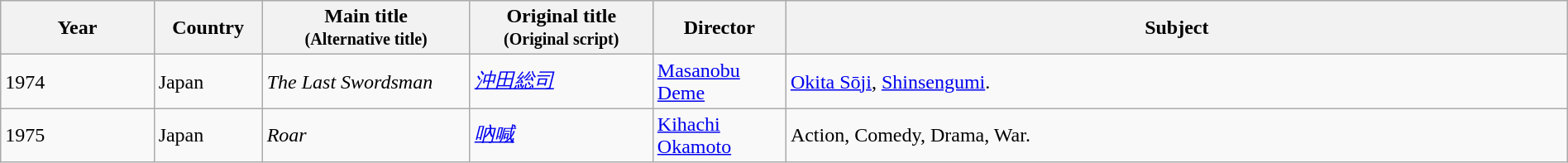<table class="wikitable sortable" style="width:100%;">
<tr>
<th>Year</th>
<th width= 80>Country</th>
<th class="unsortable" style="width:160px;">Main title<br><small>(Alternative title)</small></th>
<th class="unsortable" style="width:140px;">Original title<br><small>(Original script)</small></th>
<th width=100>Director</th>
<th class="unsortable">Subject</th>
</tr>
<tr>
<td>1974</td>
<td>Japan</td>
<td><em>The Last Swordsman</em></td>
<td><em><a href='#'>沖田総司</a></em></td>
<td><a href='#'>Masanobu Deme</a></td>
<td><a href='#'>Okita Sōji</a>, <a href='#'>Shinsengumi</a>.</td>
</tr>
<tr>
<td>1975</td>
<td>Japan</td>
<td><em>Roar</em></td>
<td><em><a href='#'>吶喊</a></em></td>
<td><a href='#'>Kihachi Okamoto</a></td>
<td>Action, Comedy, Drama, War.</td>
</tr>
</table>
